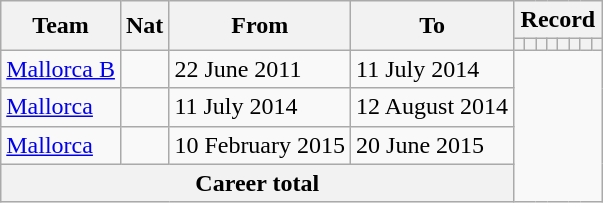<table class="wikitable" style="text-align: center">
<tr>
<th rowspan="2">Team</th>
<th rowspan="2">Nat</th>
<th rowspan="2">From</th>
<th rowspan="2">To</th>
<th colspan="8">Record</th>
</tr>
<tr>
<th></th>
<th></th>
<th></th>
<th></th>
<th></th>
<th></th>
<th></th>
<th></th>
</tr>
<tr>
<td align="left"><a href='#'>Mallorca B</a></td>
<td></td>
<td align=left>22 June 2011</td>
<td align=left>11 July 2014<br></td>
</tr>
<tr>
<td align="left"><a href='#'>Mallorca</a></td>
<td></td>
<td align=left>11 July 2014</td>
<td align=left>12 August 2014<br></td>
</tr>
<tr>
<td align="left"><a href='#'>Mallorca</a></td>
<td></td>
<td align=left>10 February 2015</td>
<td align=left>20 June 2015<br></td>
</tr>
<tr>
<th colspan=4>Career total<br></th>
</tr>
</table>
